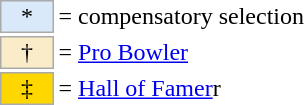<table border=0 cellspacing="0" cellpadding="8">
<tr>
<td><br><table style="margin: 0.75em 0 0 0.5em;">
<tr>
<td style="background:#d9e9f9; border:1px solid #aaa; width:2em; text-align:center;">*</td>
<td>= compensatory selection</td>
<td></td>
</tr>
<tr>
<td style="background:#faecc8; border:1px solid #aaa; width:2em; text-align:center;">†</td>
<td>= <a href='#'>Pro Bowler</a></td>
</tr>
<tr>
<td style="background:#FFD700; border:1px solid #aaa; width:2em; text-align:center;">‡</td>
<td>= <a href='#'>Hall of Famer</a>r</td>
</tr>
</table>
</td>
<td cellspacing="2"><br></td>
</tr>
</table>
